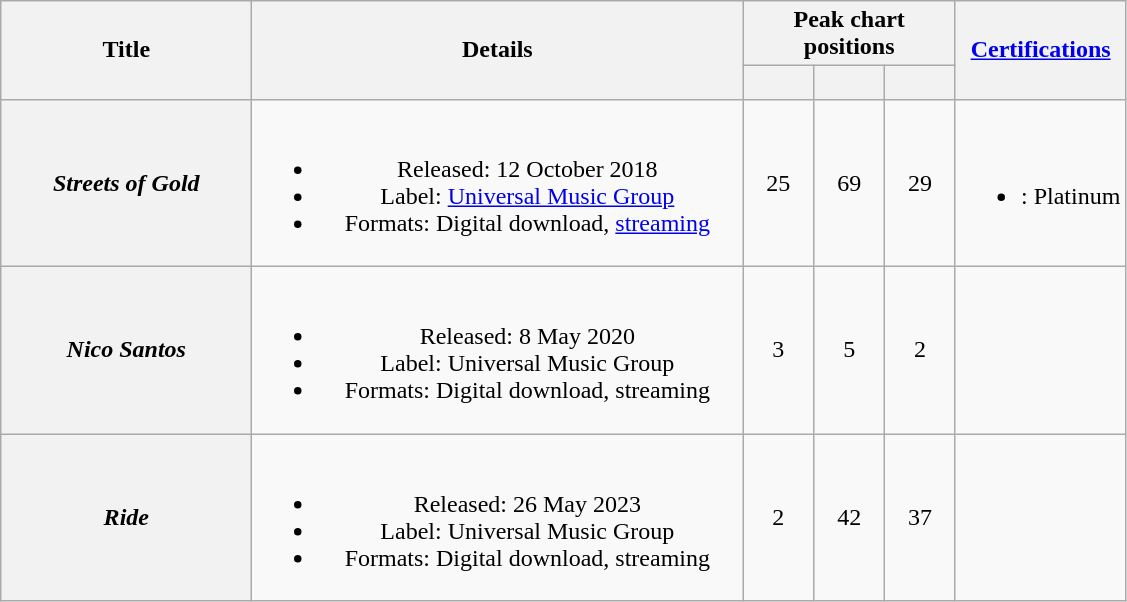<table class="wikitable plainrowheaders" style="text-align:center;">
<tr>
<th scope="col" rowspan="2" style="width:10em;">Title</th>
<th scope="col" rowspan="2" style="width:20em;">Details</th>
<th scope="col" colspan="3">Peak chart positions</th>
<th scope="col" rowspan="2"><a href='#'>Certifications</a></th>
</tr>
<tr>
<th scope="col" style="width:3em; font-size:85%;"><a href='#'></a><br></th>
<th scope="col" style="width:3em; font-size:85%;"><a href='#'></a><br></th>
<th scope="col" style="width:3em; font-size:85%;"><a href='#'></a><br></th>
</tr>
<tr>
<th scope="row"><em>Streets of Gold</em></th>
<td><br><ul><li>Released: 12 October 2018</li><li>Label: <a href='#'>Universal Music Group</a></li><li>Formats: Digital download, <a href='#'>streaming</a></li></ul></td>
<td>25</td>
<td>69</td>
<td>29</td>
<td><br><ul><li><a href='#'></a>: Platinum</li></ul></td>
</tr>
<tr>
<th scope="row"><em>Nico Santos</em></th>
<td><br><ul><li>Released: 8 May 2020</li><li>Label: Universal Music Group</li><li>Formats: Digital download, streaming</li></ul></td>
<td>3</td>
<td>5</td>
<td>2</td>
<td></td>
</tr>
<tr>
<th scope="row"><em>Ride</em></th>
<td><br><ul><li>Released: 26 May 2023</li><li>Label: Universal Music Group</li><li>Formats: Digital download, streaming</li></ul></td>
<td>2</td>
<td>42</td>
<td>37</td>
<td></td>
</tr>
</table>
